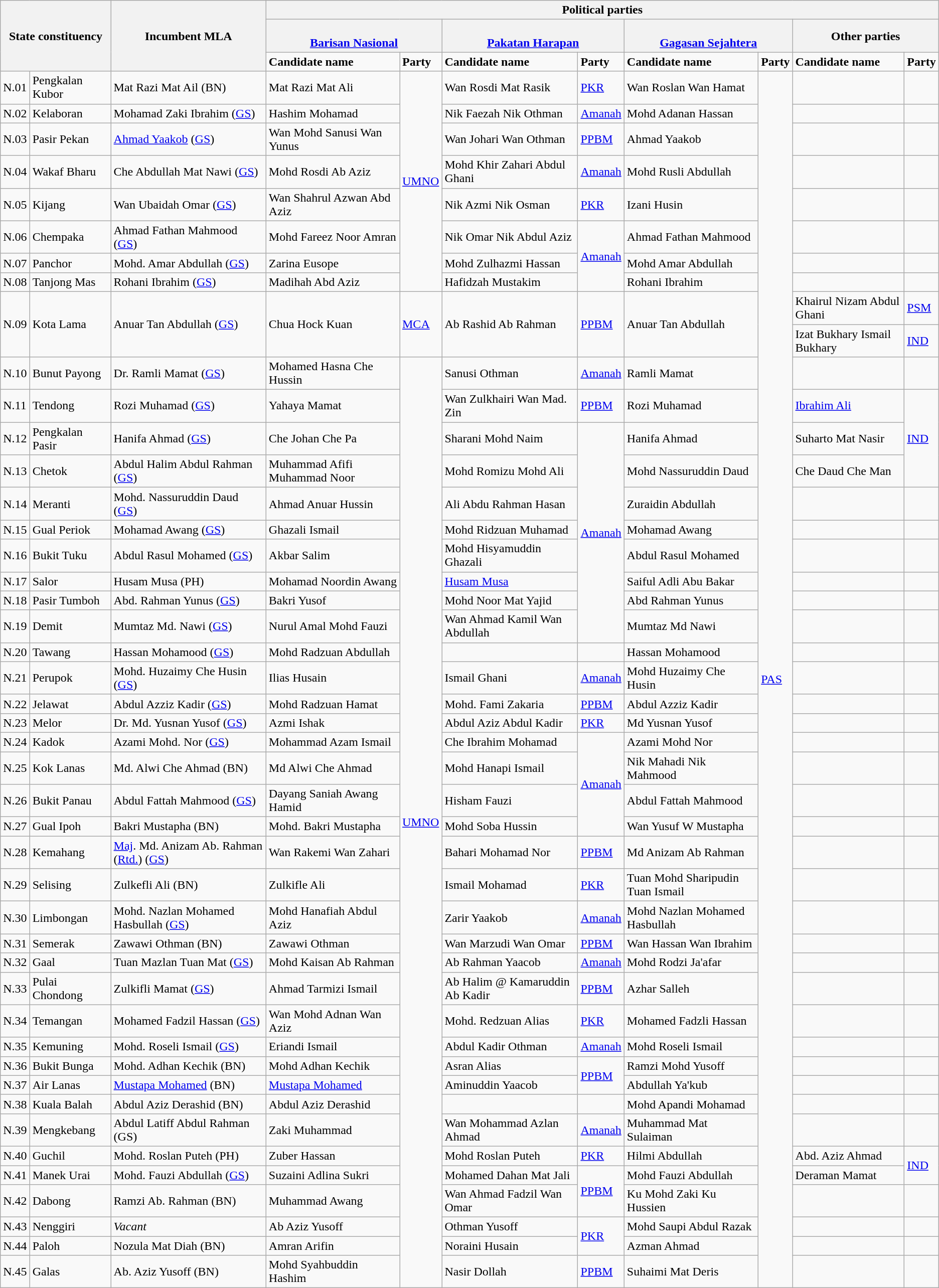<table class="wikitable mw-collapsible mw-collapsed">
<tr>
<th colspan="2" rowspan="3">State constituency</th>
<th rowspan="3">Incumbent MLA</th>
<th colspan="8">Political parties</th>
</tr>
<tr>
<th colspan="2"><br><a href='#'>Barisan Nasional</a></th>
<th colspan="2"><br><a href='#'>Pakatan Harapan</a></th>
<th colspan="2"><br><a href='#'>Gagasan Sejahtera</a></th>
<th colspan="2">Other parties</th>
</tr>
<tr>
<td><strong>Candidate name</strong></td>
<td><strong>Party</strong></td>
<td><strong>Candidate name</strong></td>
<td><strong>Party</strong></td>
<td><strong>Candidate name</strong></td>
<td><strong>Party</strong></td>
<td><strong>Candidate name</strong></td>
<td><strong>Party</strong></td>
</tr>
<tr>
<td>N.01</td>
<td>Pengkalan Kubor</td>
<td>Mat Razi Mat Ail (BN)</td>
<td>Mat Razi Mat Ali</td>
<td rowspan="8"><a href='#'>UMNO</a></td>
<td>Wan Rosdi Mat Rasik</td>
<td><a href='#'>PKR</a></td>
<td>Wan Roslan Wan Hamat</td>
<td rowspan="46"><a href='#'>PAS</a></td>
<td></td>
<td></td>
</tr>
<tr>
<td>N.02</td>
<td>Kelaboran</td>
<td>Mohamad Zaki Ibrahim (<a href='#'>GS</a>)</td>
<td>Hashim Mohamad</td>
<td>Nik Faezah Nik Othman</td>
<td><a href='#'>Amanah</a></td>
<td>Mohd Adanan Hassan</td>
<td></td>
<td></td>
</tr>
<tr>
<td>N.03</td>
<td>Pasir Pekan</td>
<td><a href='#'>Ahmad Yaakob</a> (<a href='#'>GS</a>)</td>
<td>Wan Mohd Sanusi Wan Yunus</td>
<td>Wan Johari Wan Othman</td>
<td><a href='#'>PPBM</a></td>
<td>Ahmad Yaakob</td>
<td></td>
<td></td>
</tr>
<tr>
<td>N.04</td>
<td>Wakaf Bharu</td>
<td>Che Abdullah Mat Nawi (<a href='#'>GS</a>)</td>
<td>Mohd Rosdi Ab Aziz</td>
<td>Mohd Khir Zahari Abdul Ghani</td>
<td><a href='#'>Amanah</a></td>
<td>Mohd Rusli Abdullah</td>
<td></td>
<td></td>
</tr>
<tr>
<td>N.05</td>
<td>Kijang</td>
<td>Wan Ubaidah Omar (<a href='#'>GS</a>)</td>
<td>Wan Shahrul Azwan Abd Aziz</td>
<td>Nik Azmi Nik Osman</td>
<td><a href='#'>PKR</a></td>
<td>Izani Husin</td>
<td></td>
<td></td>
</tr>
<tr>
<td>N.06</td>
<td>Chempaka</td>
<td>Ahmad Fathan Mahmood (<a href='#'>GS</a>)</td>
<td>Mohd Fareez Noor Amran</td>
<td>Nik Omar Nik Abdul Aziz</td>
<td rowspan="3"><a href='#'>Amanah</a></td>
<td>Ahmad Fathan Mahmood</td>
<td></td>
<td></td>
</tr>
<tr>
<td>N.07</td>
<td>Panchor</td>
<td>Mohd. Amar Abdullah (<a href='#'>GS</a>)</td>
<td>Zarina Eusope</td>
<td>Mohd Zulhazmi Hassan</td>
<td>Mohd Amar Abdullah</td>
<td></td>
<td></td>
</tr>
<tr>
<td>N.08</td>
<td>Tanjong Mas</td>
<td>Rohani Ibrahim (<a href='#'>GS</a>)</td>
<td>Madihah Abd Aziz</td>
<td>Hafidzah Mustakim</td>
<td>Rohani Ibrahim</td>
<td></td>
<td></td>
</tr>
<tr>
<td rowspan="2">N.09</td>
<td rowspan="2">Kota Lama</td>
<td rowspan="2">Anuar Tan Abdullah (<a href='#'>GS</a>)</td>
<td rowspan="2">Chua Hock Kuan</td>
<td rowspan="2"><a href='#'>MCA</a></td>
<td rowspan="2">Ab Rashid Ab Rahman</td>
<td rowspan="2"><a href='#'>PPBM</a></td>
<td rowspan="2">Anuar Tan Abdullah</td>
<td>Khairul Nizam Abdul Ghani</td>
<td><a href='#'>PSM</a></td>
</tr>
<tr>
<td>Izat Bukhary Ismail Bukhary</td>
<td><a href='#'>IND</a></td>
</tr>
<tr>
<td>N.10</td>
<td>Bunut Payong</td>
<td>Dr. Ramli Mamat (<a href='#'>GS</a>)</td>
<td>Mohamed Hasna Che Hussin</td>
<td rowspan="36"><a href='#'>UMNO</a></td>
<td>Sanusi Othman</td>
<td><a href='#'>Amanah</a></td>
<td>Ramli Mamat</td>
<td></td>
<td></td>
</tr>
<tr>
<td>N.11</td>
<td>Tendong</td>
<td>Rozi Muhamad (<a href='#'>GS</a>)</td>
<td>Yahaya Mamat</td>
<td>Wan Zulkhairi Wan Mad. Zin</td>
<td><a href='#'>PPBM</a></td>
<td>Rozi Muhamad</td>
<td><a href='#'>Ibrahim Ali</a></td>
<td rowspan="3"><a href='#'>IND</a></td>
</tr>
<tr>
<td>N.12</td>
<td>Pengkalan Pasir</td>
<td>Hanifa Ahmad (<a href='#'>GS</a>)</td>
<td>Che Johan Che Pa</td>
<td>Sharani Mohd Naim</td>
<td rowspan="8"><a href='#'>Amanah</a></td>
<td>Hanifa Ahmad</td>
<td>Suharto Mat Nasir</td>
</tr>
<tr>
<td>N.13</td>
<td>Chetok</td>
<td>Abdul Halim Abdul Rahman (<a href='#'>GS</a>)</td>
<td>Muhammad Afifi Muhammad Noor</td>
<td>Mohd Romizu Mohd Ali</td>
<td>Mohd Nassuruddin Daud</td>
<td>Che Daud Che Man</td>
</tr>
<tr>
<td>N.14</td>
<td>Meranti</td>
<td>Mohd. Nassuruddin Daud (<a href='#'>GS</a>)</td>
<td>Ahmad Anuar Hussin</td>
<td>Ali Abdu Rahman Hasan</td>
<td>Zuraidin Abdullah</td>
<td></td>
<td></td>
</tr>
<tr>
<td>N.15</td>
<td>Gual Periok</td>
<td>Mohamad Awang (<a href='#'>GS</a>)</td>
<td>Ghazali Ismail</td>
<td>Mohd Ridzuan Muhamad</td>
<td>Mohamad Awang</td>
<td></td>
<td></td>
</tr>
<tr>
<td>N.16</td>
<td>Bukit Tuku</td>
<td>Abdul Rasul Mohamed (<a href='#'>GS</a>)</td>
<td>Akbar Salim</td>
<td>Mohd Hisyamuddin Ghazali</td>
<td>Abdul Rasul Mohamed</td>
<td></td>
<td></td>
</tr>
<tr>
<td>N.17</td>
<td>Salor</td>
<td>Husam Musa (PH)</td>
<td>Mohamad Noordin Awang</td>
<td><a href='#'>Husam Musa</a></td>
<td>Saiful Adli Abu Bakar</td>
<td></td>
<td></td>
</tr>
<tr>
<td>N.18</td>
<td>Pasir Tumboh</td>
<td>Abd. Rahman Yunus (<a href='#'>GS</a>)</td>
<td>Bakri Yusof</td>
<td>Mohd Noor Mat Yajid</td>
<td>Abd Rahman Yunus</td>
<td></td>
<td></td>
</tr>
<tr>
<td>N.19</td>
<td>Demit</td>
<td>Mumtaz Md. Nawi (<a href='#'>GS</a>)</td>
<td>Nurul Amal Mohd Fauzi</td>
<td>Wan Ahmad Kamil Wan Abdullah</td>
<td>Mumtaz Md Nawi</td>
<td></td>
<td></td>
</tr>
<tr>
<td>N.20</td>
<td>Tawang</td>
<td>Hassan Mohamood (<a href='#'>GS</a>)</td>
<td>Mohd Radzuan Abdullah</td>
<td></td>
<td></td>
<td>Hassan Mohamood</td>
<td></td>
<td></td>
</tr>
<tr>
<td>N.21</td>
<td>Perupok</td>
<td>Mohd. Huzaimy Che Husin (<a href='#'>GS</a>)</td>
<td>Ilias Husain</td>
<td>Ismail Ghani</td>
<td><a href='#'>Amanah</a></td>
<td>Mohd Huzaimy Che Husin</td>
<td></td>
<td></td>
</tr>
<tr>
<td>N.22</td>
<td>Jelawat</td>
<td>Abdul Azziz Kadir (<a href='#'>GS</a>)</td>
<td>Mohd Radzuan Hamat</td>
<td>Mohd. Fami Zakaria</td>
<td><a href='#'>PPBM</a></td>
<td>Abdul Azziz Kadir</td>
<td></td>
<td></td>
</tr>
<tr>
<td>N.23</td>
<td>Melor</td>
<td>Dr. Md. Yusnan Yusof (<a href='#'>GS</a>)</td>
<td>Azmi Ishak</td>
<td>Abdul Aziz Abdul Kadir</td>
<td><a href='#'>PKR</a></td>
<td>Md Yusnan Yusof</td>
<td></td>
<td></td>
</tr>
<tr>
<td>N.24</td>
<td>Kadok</td>
<td>Azami Mohd. Nor (<a href='#'>GS</a>)</td>
<td>Mohammad Azam Ismail</td>
<td>Che Ibrahim Mohamad</td>
<td rowspan="4"><a href='#'>Amanah</a></td>
<td>Azami Mohd Nor</td>
<td></td>
<td></td>
</tr>
<tr>
<td>N.25</td>
<td>Kok Lanas</td>
<td>Md. Alwi Che Ahmad (BN)</td>
<td>Md Alwi Che Ahmad</td>
<td>Mohd Hanapi Ismail</td>
<td>Nik Mahadi Nik Mahmood</td>
<td></td>
<td></td>
</tr>
<tr>
<td>N.26</td>
<td>Bukit Panau</td>
<td>Abdul Fattah Mahmood (<a href='#'>GS</a>)</td>
<td>Dayang Saniah Awang Hamid</td>
<td>Hisham Fauzi</td>
<td>Abdul Fattah Mahmood</td>
<td></td>
<td></td>
</tr>
<tr>
<td>N.27</td>
<td>Gual Ipoh</td>
<td>Bakri Mustapha (BN)</td>
<td>Mohd. Bakri Mustapha</td>
<td>Mohd Soba Hussin</td>
<td>Wan Yusuf W Mustapha</td>
<td></td>
<td></td>
</tr>
<tr>
<td>N.28</td>
<td>Kemahang</td>
<td><a href='#'>Maj</a>. Md. Anizam Ab. Rahman (<a href='#'>Rtd.</a>) (<a href='#'>GS</a>)</td>
<td>Wan Rakemi Wan Zahari</td>
<td>Bahari Mohamad Nor</td>
<td><a href='#'>PPBM</a></td>
<td>Md Anizam Ab Rahman</td>
<td></td>
<td></td>
</tr>
<tr>
<td>N.29</td>
<td>Selising</td>
<td>Zulkefli Ali (BN)</td>
<td>Zulkifle Ali</td>
<td>Ismail Mohamad</td>
<td><a href='#'>PKR</a></td>
<td>Tuan Mohd Sharipudin Tuan Ismail</td>
<td></td>
<td></td>
</tr>
<tr>
<td>N.30</td>
<td>Limbongan</td>
<td>Mohd. Nazlan Mohamed Hasbullah (<a href='#'>GS</a>)</td>
<td>Mohd Hanafiah Abdul Aziz</td>
<td>Zarir Yaakob</td>
<td><a href='#'>Amanah</a></td>
<td>Mohd Nazlan Mohamed Hasbullah</td>
<td></td>
<td></td>
</tr>
<tr>
<td>N.31</td>
<td>Semerak</td>
<td>Zawawi Othman (BN)</td>
<td>Zawawi Othman</td>
<td>Wan Marzudi Wan Omar</td>
<td><a href='#'>PPBM</a></td>
<td>Wan Hassan Wan Ibrahim</td>
<td></td>
<td></td>
</tr>
<tr>
<td>N.32</td>
<td>Gaal</td>
<td>Tuan Mazlan Tuan Mat (<a href='#'>GS</a>)</td>
<td>Mohd Kaisan Ab Rahman</td>
<td>Ab Rahman Yaacob</td>
<td><a href='#'>Amanah</a></td>
<td>Mohd Rodzi Ja'afar</td>
<td></td>
<td></td>
</tr>
<tr>
<td>N.33</td>
<td>Pulai Chondong</td>
<td>Zulkifli Mamat (<a href='#'>GS</a>)</td>
<td>Ahmad Tarmizi Ismail</td>
<td>Ab Halim @ Kamaruddin Ab Kadir</td>
<td><a href='#'>PPBM</a></td>
<td>Azhar Salleh</td>
<td></td>
<td></td>
</tr>
<tr>
<td>N.34</td>
<td>Temangan</td>
<td>Mohamed Fadzil Hassan (<a href='#'>GS</a>)</td>
<td>Wan Mohd Adnan Wan Aziz</td>
<td>Mohd. Redzuan Alias</td>
<td><a href='#'>PKR</a></td>
<td>Mohamed Fadzli Hassan</td>
<td></td>
<td></td>
</tr>
<tr>
<td>N.35</td>
<td>Kemuning</td>
<td>Mohd. Roseli Ismail (<a href='#'>GS</a>)</td>
<td>Eriandi Ismail</td>
<td>Abdul Kadir Othman</td>
<td><a href='#'>Amanah</a></td>
<td>Mohd Roseli Ismail</td>
<td></td>
<td></td>
</tr>
<tr>
<td>N.36</td>
<td>Bukit Bunga</td>
<td>Mohd. Adhan Kechik (BN)</td>
<td>Mohd Adhan Kechik</td>
<td>Asran Alias</td>
<td rowspan="2"><a href='#'>PPBM</a></td>
<td>Ramzi Mohd Yusoff</td>
<td></td>
<td></td>
</tr>
<tr>
<td>N.37</td>
<td>Air Lanas</td>
<td><a href='#'>Mustapa Mohamed</a> (BN)</td>
<td><a href='#'>Mustapa Mohamed</a></td>
<td>Aminuddin Yaacob</td>
<td>Abdullah Ya'kub</td>
<td></td>
<td></td>
</tr>
<tr>
<td>N.38</td>
<td>Kuala Balah</td>
<td>Abdul Aziz Derashid (BN)</td>
<td>Abdul Aziz Derashid</td>
<td></td>
<td></td>
<td>Mohd Apandi Mohamad</td>
<td></td>
<td></td>
</tr>
<tr>
<td>N.39</td>
<td>Mengkebang</td>
<td>Abdul Latiff Abdul Rahman (GS)</td>
<td>Zaki Muhammad</td>
<td>Wan Mohammad Azlan Ahmad</td>
<td><a href='#'>Amanah</a></td>
<td>Muhammad Mat Sulaiman</td>
<td></td>
<td></td>
</tr>
<tr>
<td>N.40</td>
<td>Guchil</td>
<td>Mohd. Roslan Puteh (PH)</td>
<td>Zuber Hassan</td>
<td>Mohd Roslan Puteh</td>
<td><a href='#'>PKR</a></td>
<td>Hilmi Abdullah</td>
<td>Abd. Aziz Ahmad</td>
<td rowspan="2"><a href='#'>IND</a></td>
</tr>
<tr>
<td>N.41</td>
<td>Manek Urai</td>
<td>Mohd. Fauzi Abdullah (<a href='#'>GS</a>)</td>
<td>Suzaini Adlina Sukri</td>
<td>Mohamed Dahan Mat Jali</td>
<td rowspan="2"><a href='#'>PPBM</a></td>
<td>Mohd Fauzi Abdullah</td>
<td>Deraman Mamat</td>
</tr>
<tr>
<td>N.42</td>
<td>Dabong</td>
<td>Ramzi Ab. Rahman (BN)</td>
<td>Muhammad Awang</td>
<td>Wan Ahmad Fadzil Wan Omar</td>
<td>Ku Mohd Zaki Ku Hussien</td>
<td></td>
<td></td>
</tr>
<tr>
<td>N.43</td>
<td>Nenggiri</td>
<td><em>Vacant</em></td>
<td>Ab Aziz Yusoff</td>
<td>Othman Yusoff</td>
<td rowspan="2"><a href='#'>PKR</a></td>
<td>Mohd Saupi Abdul Razak</td>
<td></td>
<td></td>
</tr>
<tr>
<td>N.44</td>
<td>Paloh</td>
<td>Nozula Mat Diah (BN)</td>
<td>Amran Arifin</td>
<td>Noraini Husain</td>
<td>Azman Ahmad</td>
<td></td>
<td></td>
</tr>
<tr>
<td>N.45</td>
<td>Galas</td>
<td>Ab. Aziz Yusoff (BN)</td>
<td>Mohd Syahbuddin Hashim</td>
<td>Nasir Dollah</td>
<td><a href='#'>PPBM</a></td>
<td>Suhaimi Mat Deris</td>
<td></td>
<td></td>
</tr>
</table>
